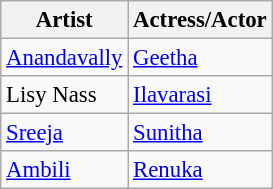<table class="wikitable" style="font-size:95%;">
<tr>
<th>Artist</th>
<th>Actress/Actor</th>
</tr>
<tr>
<td><a href='#'>Anandavally</a></td>
<td><a href='#'>Geetha</a></td>
</tr>
<tr>
<td>Lisy Nass</td>
<td><a href='#'>Ilavarasi</a></td>
</tr>
<tr>
<td><a href='#'>Sreeja</a></td>
<td><a href='#'>Sunitha</a></td>
</tr>
<tr>
<td><a href='#'>Ambili</a></td>
<td><a href='#'>Renuka</a></td>
</tr>
</table>
